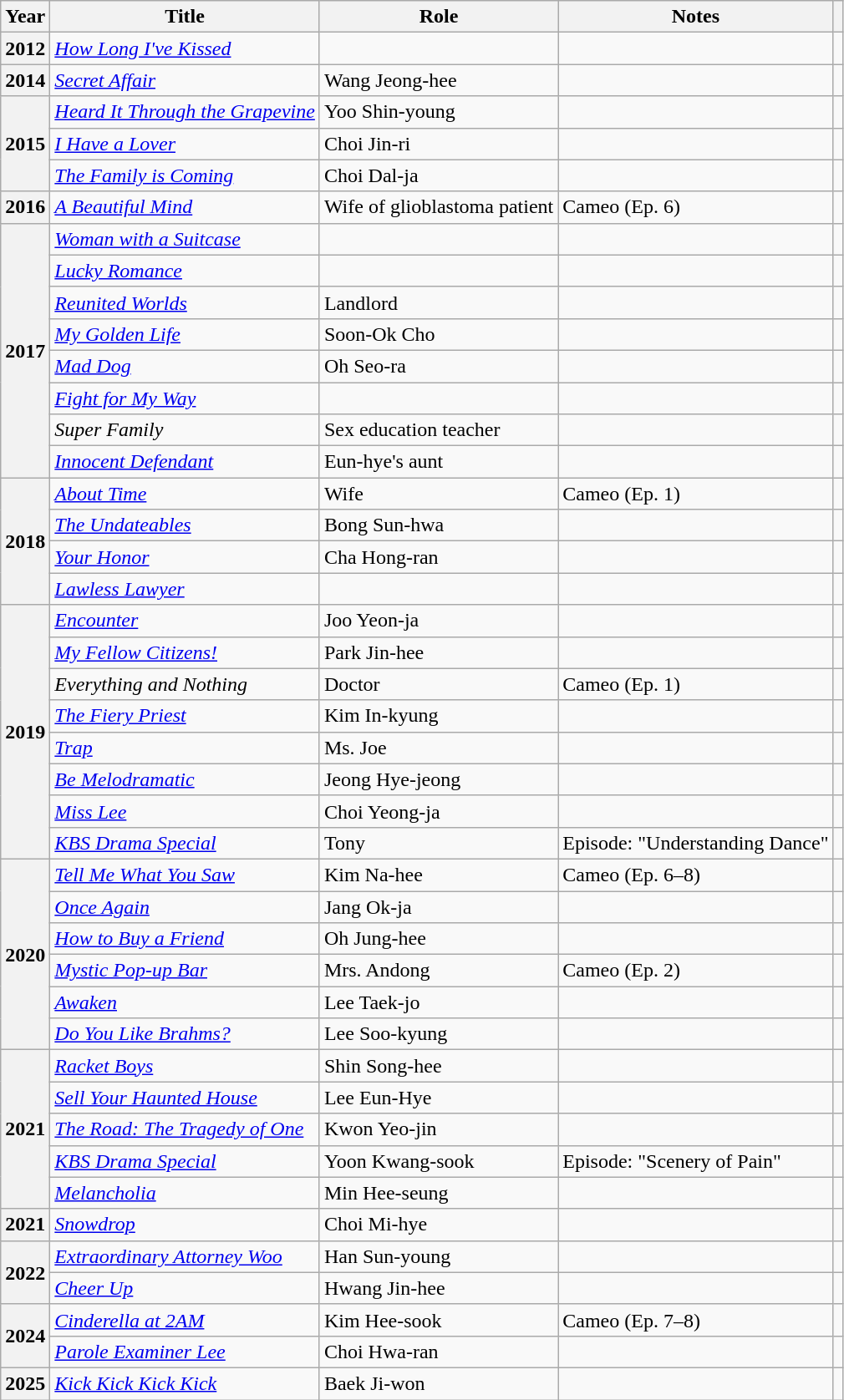<table class="wikitable plainrowheaders sortable">
<tr>
<th scope="col">Year</th>
<th scope="col">Title</th>
<th scope="col">Role</th>
<th scope="col" class="unsortable">Notes</th>
<th scope="col" class="unsortable"></th>
</tr>
<tr>
<th scope="row">2012</th>
<td><em><a href='#'>How Long I've Kissed</a></em></td>
<td></td>
<td></td>
<td style="text-align:center"></td>
</tr>
<tr>
<th scope="row">2014</th>
<td><em><a href='#'>Secret Affair</a></em></td>
<td>Wang Jeong-hee</td>
<td></td>
<td style="text-align:center"></td>
</tr>
<tr>
<th scope="row" rowspan="3">2015</th>
<td><em><a href='#'>Heard It Through the Grapevine</a></em></td>
<td>Yoo Shin-young</td>
<td></td>
<td style="text-align:center"></td>
</tr>
<tr>
<td><em><a href='#'>I Have a Lover</a></em></td>
<td>Choi Jin-ri</td>
<td></td>
<td style="text-align:center"></td>
</tr>
<tr>
<td><em><a href='#'>The Family is Coming</a></em></td>
<td>Choi Dal-ja</td>
<td></td>
<td style="text-align:center"></td>
</tr>
<tr>
<th scope="row">2016</th>
<td><em><a href='#'>A Beautiful Mind</a></em></td>
<td>Wife of glioblastoma patient</td>
<td>Cameo (Ep. 6)</td>
<td style="text-align:center"></td>
</tr>
<tr>
<th scope="row" rowspan="8">2017</th>
<td><em><a href='#'>Woman with a Suitcase</a></em></td>
<td></td>
<td></td>
<td style="text-align:center"></td>
</tr>
<tr>
<td><em><a href='#'>Lucky Romance</a></em></td>
<td></td>
<td></td>
<td style="text-align:center"></td>
</tr>
<tr>
<td><em><a href='#'>Reunited Worlds</a></em></td>
<td>Landlord</td>
<td></td>
<td style="text-align:center"></td>
</tr>
<tr>
<td><em><a href='#'>My Golden Life</a></em></td>
<td>Soon-Ok Cho</td>
<td></td>
<td style="text-align:center"></td>
</tr>
<tr>
<td><em><a href='#'>Mad Dog</a></em></td>
<td>Oh Seo-ra</td>
<td></td>
<td style="text-align:center"></td>
</tr>
<tr>
<td><em><a href='#'>Fight for My Way</a></em></td>
<td></td>
<td></td>
<td style="text-align:center"></td>
</tr>
<tr>
<td><em>Super Family</em></td>
<td>Sex education teacher</td>
<td></td>
<td style="text-align:center"></td>
</tr>
<tr>
<td><em><a href='#'>Innocent Defendant</a></em></td>
<td>Eun-hye's aunt</td>
<td></td>
<td style="text-align:center"></td>
</tr>
<tr>
<th scope="row" rowspan="4">2018</th>
<td><em><a href='#'>About Time</a></em></td>
<td>Wife</td>
<td>Cameo (Ep. 1)</td>
<td style="text-align:center"></td>
</tr>
<tr>
<td><em><a href='#'>The Undateables</a></em></td>
<td>Bong Sun-hwa</td>
<td></td>
<td style="text-align:center"></td>
</tr>
<tr>
<td><em><a href='#'>Your Honor</a></em></td>
<td>Cha Hong-ran</td>
<td></td>
<td style="text-align:center"></td>
</tr>
<tr>
<td><em><a href='#'>Lawless Lawyer</a></em></td>
<td></td>
<td></td>
<td style="text-align:center"></td>
</tr>
<tr>
<th scope="row" rowspan="8">2019</th>
<td><em><a href='#'>Encounter</a></em></td>
<td>Joo Yeon-ja</td>
<td></td>
<td style="text-align:center"></td>
</tr>
<tr>
<td><em><a href='#'>My Fellow Citizens!</a></em></td>
<td>Park Jin-hee</td>
<td></td>
<td style="text-align:center"></td>
</tr>
<tr>
<td><em>Everything and Nothing</em></td>
<td>Doctor</td>
<td>Cameo (Ep. 1)</td>
<td style="text-align:center"></td>
</tr>
<tr>
<td><em><a href='#'>The Fiery Priest</a></em></td>
<td>Kim In-kyung</td>
<td></td>
<td style="text-align:center"></td>
</tr>
<tr>
<td><em><a href='#'>Trap</a></em></td>
<td>Ms. Joe</td>
<td></td>
<td style="text-align:center"></td>
</tr>
<tr>
<td><em><a href='#'>Be Melodramatic</a></em></td>
<td>Jeong Hye-jeong</td>
<td></td>
<td style="text-align:center"></td>
</tr>
<tr>
<td><em><a href='#'>Miss Lee</a></em></td>
<td>Choi Yeong-ja</td>
<td></td>
<td style="text-align:center"></td>
</tr>
<tr>
<td><em><a href='#'>KBS Drama Special</a></em></td>
<td>Tony</td>
<td>Episode: "Understanding Dance"</td>
<td style="text-align:center"></td>
</tr>
<tr>
<th scope="row" rowspan="6">2020</th>
<td><em><a href='#'>Tell Me What You Saw</a></em></td>
<td>Kim Na-hee</td>
<td>Cameo (Ep. 6–8)</td>
<td style="text-align:center"></td>
</tr>
<tr>
<td><em><a href='#'>Once Again</a></em></td>
<td>Jang Ok-ja</td>
<td></td>
<td style="text-align:center"></td>
</tr>
<tr>
<td><em><a href='#'>How to Buy a Friend</a></em></td>
<td>Oh Jung-hee</td>
<td></td>
<td style="text-align:center"></td>
</tr>
<tr>
<td><em><a href='#'>Mystic Pop-up Bar</a></em></td>
<td>Mrs. Andong</td>
<td>Cameo (Ep. 2)</td>
<td></td>
</tr>
<tr>
<td><em><a href='#'>Awaken</a></em></td>
<td>Lee Taek-jo</td>
<td></td>
</tr>
<tr>
<td><em><a href='#'>Do You Like Brahms?</a></em></td>
<td>Lee Soo-kyung</td>
<td></td>
<td style="text-align:center"></td>
</tr>
<tr>
<th scope="row" rowspan="5">2021</th>
<td><em><a href='#'>Racket Boys</a></em></td>
<td>Shin Song-hee</td>
<td></td>
<td style="text-align:center"></td>
</tr>
<tr>
<td><em><a href='#'>Sell Your Haunted House</a></em></td>
<td>Lee Eun-Hye</td>
<td></td>
<td style="text-align:center"></td>
</tr>
<tr>
<td><em><a href='#'>The Road: The Tragedy of One</a></em></td>
<td>Kwon Yeo-jin</td>
<td></td>
<td style="text-align:center"></td>
</tr>
<tr>
<td><em><a href='#'>KBS Drama Special</a></em></td>
<td>Yoon Kwang-sook</td>
<td>Episode: "Scenery of Pain"</td>
<td style="text-align:center"></td>
</tr>
<tr>
<td><em><a href='#'>Melancholia</a></em></td>
<td>Min Hee-seung</td>
<td></td>
<td style="text-align:center"></td>
</tr>
<tr>
<th scope="row">2021</th>
<td><em><a href='#'>Snowdrop</a></em></td>
<td>Choi Mi-hye</td>
<td></td>
<td style="text-align:center"></td>
</tr>
<tr>
<th scope="row" rowspan="2">2022</th>
<td><em><a href='#'>Extraordinary Attorney Woo</a></em></td>
<td>Han Sun-young</td>
<td></td>
<td style="text-align:center"></td>
</tr>
<tr>
<td><em><a href='#'>Cheer Up</a></em></td>
<td>Hwang Jin-hee</td>
<td></td>
<td style="text-align:center"></td>
</tr>
<tr>
<th scope="row" rowspan="2">2024</th>
<td><em><a href='#'>Cinderella at 2AM</a></em></td>
<td>Kim Hee-sook</td>
<td>Cameo (Ep. 7–8)</td>
<td style="text-align:center"></td>
</tr>
<tr>
<td><em><a href='#'>Parole Examiner Lee</a></em></td>
<td>Choi Hwa-ran</td>
<td></td>
<td style="text-align:center"></td>
</tr>
<tr>
<th scope="row">2025</th>
<td><em><a href='#'>Kick Kick Kick Kick</a></em></td>
<td>Baek Ji-won</td>
<td></td>
<td style="text-align:center"></td>
</tr>
</table>
